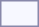<table style="border:1px solid #8888aa; background-color:#f7f8ff; padding:5px; font-size:95%; margin: 0px 12px 12px 0px;">
<tr style="text-align:center;">
<td></td>
<td colspan=2></td>
<td colspan=2></td>
</tr>
</table>
